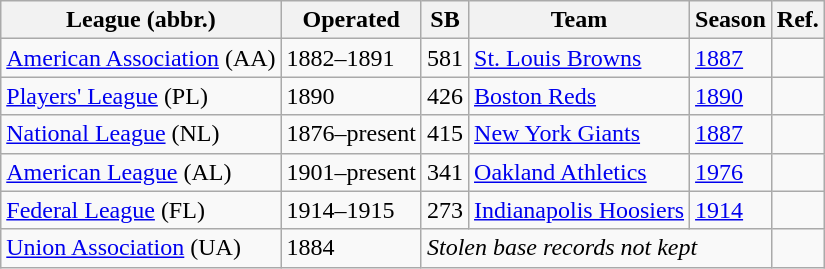<table class="wikitable">
<tr>
<th>League (abbr.)</th>
<th>Operated</th>
<th>SB</th>
<th>Team</th>
<th>Season</th>
<th>Ref.</th>
</tr>
<tr>
<td><a href='#'>American Association</a> (AA)</td>
<td>1882–1891</td>
<td>581</td>
<td><a href='#'>St. Louis Browns</a></td>
<td><a href='#'>1887</a></td>
<td></td>
</tr>
<tr>
<td><a href='#'>Players' League</a> (PL)</td>
<td>1890</td>
<td>426</td>
<td><a href='#'>Boston Reds</a></td>
<td><a href='#'>1890</a></td>
<td></td>
</tr>
<tr>
<td><a href='#'>National League</a> (NL)</td>
<td>1876–present</td>
<td>415</td>
<td><a href='#'>New York Giants</a></td>
<td><a href='#'>1887</a></td>
<td></td>
</tr>
<tr>
<td><a href='#'>American League</a> (AL)</td>
<td>1901–present</td>
<td>341</td>
<td><a href='#'>Oakland Athletics</a></td>
<td><a href='#'>1976</a></td>
<td></td>
</tr>
<tr>
<td><a href='#'>Federal League</a> (FL)</td>
<td>1914–1915</td>
<td>273</td>
<td><a href='#'>Indianapolis Hoosiers</a></td>
<td><a href='#'>1914</a></td>
<td></td>
</tr>
<tr>
<td><a href='#'>Union Association</a> (UA)</td>
<td>1884</td>
<td colspan=3><em>Stolen base records not kept</em></td>
<td></td>
</tr>
</table>
